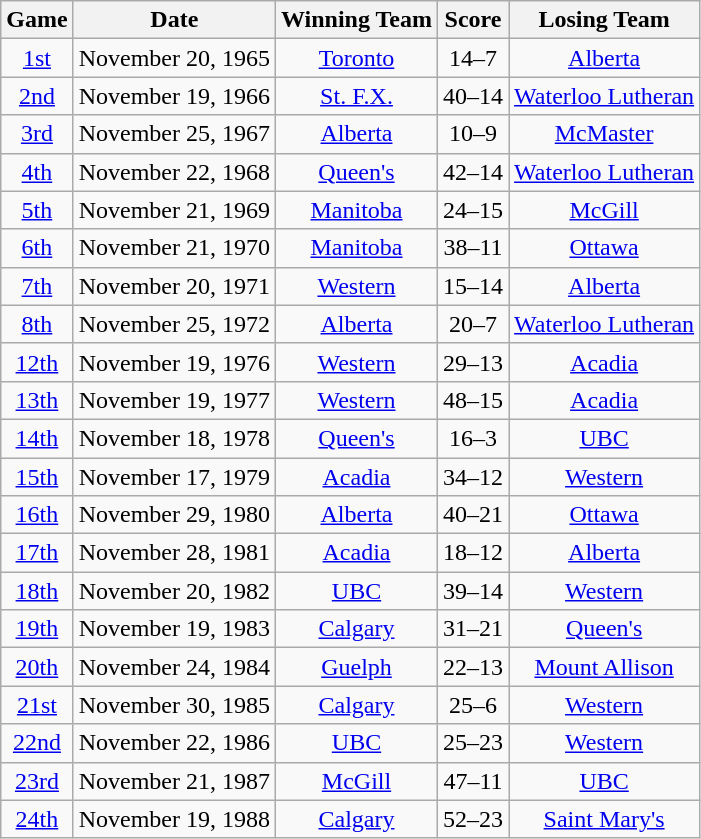<table class="wikitable sortable plainrowheaders" style="text-align:center">
<tr>
<th>Game</th>
<th>Date</th>
<th>Winning Team</th>
<th>Score</th>
<th>Losing Team</th>
</tr>
<tr>
<td><a href='#'>1st</a></td>
<td>November 20, 1965</td>
<td><a href='#'>Toronto</a></td>
<td>14–7</td>
<td><a href='#'>Alberta</a></td>
</tr>
<tr>
<td><a href='#'>2nd</a></td>
<td>November 19, 1966</td>
<td><a href='#'>St. F.X.</a></td>
<td>40–14</td>
<td><a href='#'>Waterloo Lutheran</a></td>
</tr>
<tr>
<td><a href='#'>3rd</a></td>
<td>November 25, 1967</td>
<td><a href='#'>Alberta</a></td>
<td>10–9</td>
<td><a href='#'>McMaster</a></td>
</tr>
<tr>
<td><a href='#'>4th</a></td>
<td>November 22, 1968</td>
<td><a href='#'>Queen's</a></td>
<td>42–14</td>
<td><a href='#'>Waterloo Lutheran</a></td>
</tr>
<tr>
<td><a href='#'>5th</a></td>
<td>November 21, 1969</td>
<td><a href='#'>Manitoba</a></td>
<td>24–15</td>
<td><a href='#'>McGill</a></td>
</tr>
<tr>
<td><a href='#'>6th</a></td>
<td>November 21, 1970</td>
<td><a href='#'>Manitoba</a> </td>
<td>38–11</td>
<td><a href='#'>Ottawa</a></td>
</tr>
<tr>
<td><a href='#'>7th</a></td>
<td>November 20, 1971</td>
<td><a href='#'>Western</a></td>
<td>15–14</td>
<td><a href='#'>Alberta</a></td>
</tr>
<tr>
<td><a href='#'>8th</a></td>
<td>November 25, 1972</td>
<td><a href='#'>Alberta</a> </td>
<td>20–7</td>
<td><a href='#'>Waterloo Lutheran</a></td>
</tr>
<tr>
<td><a href='#'>12th</a></td>
<td>November 19, 1976</td>
<td><a href='#'>Western</a> </td>
<td>29–13</td>
<td><a href='#'>Acadia</a></td>
</tr>
<tr>
<td><a href='#'>13th</a></td>
<td>November 19, 1977</td>
<td><a href='#'>Western</a> </td>
<td>48–15</td>
<td><a href='#'>Acadia</a></td>
</tr>
<tr>
<td><a href='#'>14th</a></td>
<td>November 18, 1978</td>
<td><a href='#'>Queen's</a> </td>
<td>16–3</td>
<td><a href='#'>UBC</a></td>
</tr>
<tr>
<td><a href='#'>15th</a></td>
<td>November 17, 1979</td>
<td><a href='#'>Acadia</a></td>
<td>34–12</td>
<td><a href='#'>Western</a></td>
</tr>
<tr>
<td><a href='#'>16th</a></td>
<td>November 29, 1980</td>
<td><a href='#'>Alberta</a> </td>
<td>40–21</td>
<td><a href='#'>Ottawa</a></td>
</tr>
<tr>
<td><a href='#'>17th</a></td>
<td>November 28, 1981</td>
<td><a href='#'>Acadia</a> </td>
<td>18–12</td>
<td><a href='#'>Alberta</a></td>
</tr>
<tr>
<td><a href='#'>18th</a></td>
<td>November 20, 1982</td>
<td><a href='#'>UBC</a></td>
<td>39–14</td>
<td><a href='#'>Western</a></td>
</tr>
<tr>
<td><a href='#'>19th</a></td>
<td>November 19, 1983</td>
<td><a href='#'>Calgary</a></td>
<td>31–21</td>
<td><a href='#'>Queen's</a></td>
</tr>
<tr>
<td><a href='#'>20th</a></td>
<td>November 24, 1984</td>
<td><a href='#'>Guelph</a></td>
<td>22–13</td>
<td><a href='#'>Mount Allison</a></td>
</tr>
<tr>
<td><a href='#'>21st</a></td>
<td>November 30, 1985</td>
<td><a href='#'>Calgary</a> </td>
<td>25–6</td>
<td><a href='#'>Western</a></td>
</tr>
<tr>
<td><a href='#'>22nd</a></td>
<td>November 22, 1986</td>
<td><a href='#'>UBC</a> </td>
<td>25–23</td>
<td><a href='#'>Western</a></td>
</tr>
<tr>
<td><a href='#'>23rd</a></td>
<td>November 21, 1987</td>
<td><a href='#'>McGill</a></td>
<td>47–11</td>
<td><a href='#'>UBC</a></td>
</tr>
<tr>
<td><a href='#'>24th</a></td>
<td>November 19, 1988</td>
<td><a href='#'>Calgary</a> </td>
<td>52–23</td>
<td><a href='#'>Saint Mary's</a></td>
</tr>
</table>
